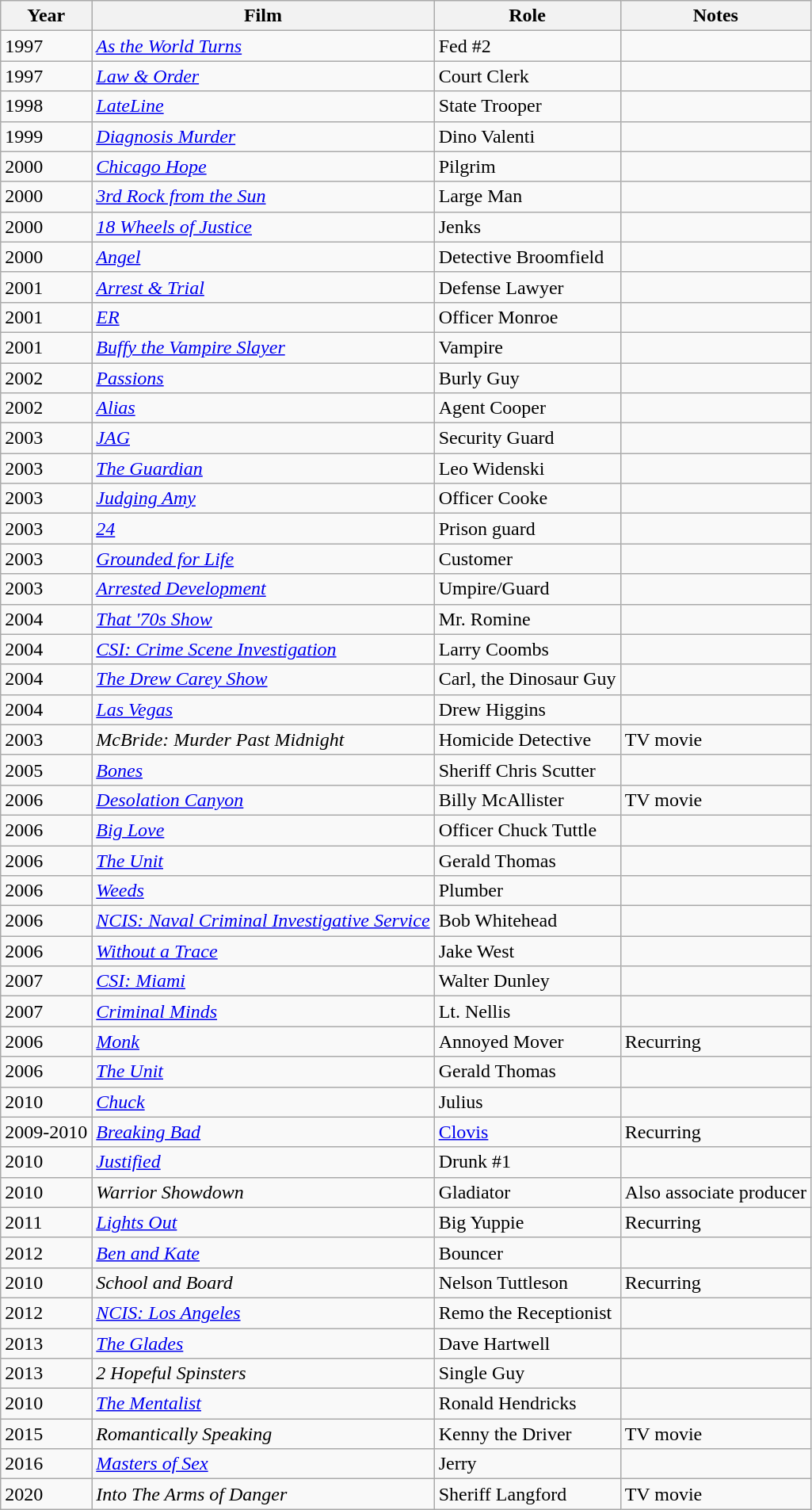<table class="wikitable">
<tr>
<th>Year</th>
<th>Film</th>
<th>Role</th>
<th>Notes</th>
</tr>
<tr>
<td>1997</td>
<td><em><a href='#'>As the World Turns</a></em></td>
<td>Fed #2</td>
<td></td>
</tr>
<tr>
<td>1997</td>
<td><em><a href='#'>Law & Order</a></em></td>
<td>Court Clerk</td>
<td></td>
</tr>
<tr>
<td>1998</td>
<td><em><a href='#'>LateLine</a></em></td>
<td>State Trooper</td>
<td></td>
</tr>
<tr>
<td>1999</td>
<td><em><a href='#'>Diagnosis Murder</a></em></td>
<td>Dino Valenti</td>
<td></td>
</tr>
<tr>
<td>2000</td>
<td><em><a href='#'>Chicago Hope</a></em></td>
<td>Pilgrim</td>
<td></td>
</tr>
<tr>
<td>2000</td>
<td><em><a href='#'>3rd Rock from the Sun</a></em></td>
<td>Large Man</td>
<td></td>
</tr>
<tr>
<td>2000</td>
<td><em><a href='#'>18 Wheels of Justice</a></em></td>
<td>Jenks</td>
<td></td>
</tr>
<tr>
<td>2000</td>
<td><em><a href='#'>Angel</a></em></td>
<td>Detective Broomfield</td>
<td></td>
</tr>
<tr>
<td>2001</td>
<td><em><a href='#'>Arrest & Trial</a></em></td>
<td>Defense Lawyer</td>
<td></td>
</tr>
<tr>
<td>2001</td>
<td><em><a href='#'>ER</a></em></td>
<td>Officer Monroe</td>
<td></td>
</tr>
<tr>
<td>2001</td>
<td><em><a href='#'>Buffy the Vampire Slayer</a></em></td>
<td>Vampire</td>
<td></td>
</tr>
<tr>
<td>2002</td>
<td><em><a href='#'>Passions</a></em></td>
<td>Burly Guy</td>
<td></td>
</tr>
<tr>
<td>2002</td>
<td><em><a href='#'>Alias</a></em></td>
<td>Agent Cooper</td>
<td></td>
</tr>
<tr>
<td>2003</td>
<td><em><a href='#'>JAG</a></em></td>
<td>Security Guard</td>
<td></td>
</tr>
<tr>
<td>2003</td>
<td><em><a href='#'>The Guardian</a></em></td>
<td>Leo Widenski</td>
<td></td>
</tr>
<tr>
<td>2003</td>
<td><em><a href='#'>Judging Amy</a></em></td>
<td>Officer Cooke</td>
<td></td>
</tr>
<tr>
<td>2003</td>
<td><em><a href='#'>24</a></em></td>
<td>Prison guard</td>
<td></td>
</tr>
<tr>
<td>2003</td>
<td><em><a href='#'>Grounded for Life</a></em></td>
<td>Customer</td>
<td></td>
</tr>
<tr>
<td>2003</td>
<td><em><a href='#'>Arrested Development</a></em></td>
<td>Umpire/Guard</td>
<td></td>
</tr>
<tr>
<td>2004</td>
<td><em><a href='#'>That '70s Show</a></em></td>
<td>Mr. Romine</td>
<td></td>
</tr>
<tr>
<td>2004</td>
<td><em><a href='#'>CSI: Crime Scene Investigation</a></em></td>
<td>Larry Coombs</td>
<td></td>
</tr>
<tr>
<td>2004</td>
<td><em><a href='#'>The Drew Carey Show</a></em></td>
<td>Carl, the Dinosaur Guy</td>
<td></td>
</tr>
<tr>
<td>2004</td>
<td><em><a href='#'>Las Vegas</a></em></td>
<td>Drew Higgins</td>
<td></td>
</tr>
<tr>
<td>2003</td>
<td><em>McBride: Murder Past Midnight </em></td>
<td>Homicide Detective</td>
<td>TV movie</td>
</tr>
<tr>
<td>2005</td>
<td><em><a href='#'>Bones</a></em></td>
<td>Sheriff Chris Scutter</td>
<td></td>
</tr>
<tr>
<td>2006</td>
<td><em><a href='#'>Desolation Canyon</a></em></td>
<td>Billy McAllister</td>
<td>TV movie</td>
</tr>
<tr>
<td>2006</td>
<td><em><a href='#'>Big Love</a></em></td>
<td>Officer Chuck Tuttle</td>
<td></td>
</tr>
<tr>
<td>2006</td>
<td><em><a href='#'>The Unit</a></em></td>
<td>Gerald Thomas</td>
<td></td>
</tr>
<tr>
<td>2006</td>
<td><em><a href='#'>Weeds</a></em></td>
<td>Plumber</td>
<td></td>
</tr>
<tr>
<td>2006</td>
<td><em><a href='#'>NCIS: Naval Criminal Investigative Service</a></em></td>
<td>Bob Whitehead</td>
<td></td>
</tr>
<tr>
<td>2006</td>
<td><em><a href='#'>Without a Trace</a></em></td>
<td>Jake West</td>
<td></td>
</tr>
<tr>
<td>2007</td>
<td><em><a href='#'>CSI: Miami</a></em></td>
<td>Walter Dunley</td>
<td></td>
</tr>
<tr>
<td>2007</td>
<td><em><a href='#'>Criminal Minds</a></em></td>
<td>Lt. Nellis</td>
<td></td>
</tr>
<tr>
<td>2006</td>
<td><em><a href='#'>Monk</a></em></td>
<td>Annoyed Mover</td>
<td>Recurring</td>
</tr>
<tr>
<td>2006</td>
<td><em><a href='#'>The Unit</a></em></td>
<td>Gerald Thomas</td>
<td></td>
</tr>
<tr>
<td>2010</td>
<td><em><a href='#'>Chuck</a></em></td>
<td>Julius</td>
<td></td>
</tr>
<tr>
<td>2009-2010</td>
<td><em><a href='#'>Breaking Bad</a></em></td>
<td><a href='#'>Clovis</a></td>
<td>Recurring</td>
</tr>
<tr>
<td>2010</td>
<td><em><a href='#'>Justified</a></em></td>
<td>Drunk #1</td>
<td></td>
</tr>
<tr>
<td>2010</td>
<td><em>Warrior Showdown</em></td>
<td>Gladiator</td>
<td>Also associate producer</td>
</tr>
<tr>
<td>2011</td>
<td><em><a href='#'>Lights Out</a></em></td>
<td>Big Yuppie</td>
<td>Recurring</td>
</tr>
<tr>
<td>2012</td>
<td><em><a href='#'>Ben and Kate</a></em></td>
<td>Bouncer</td>
<td></td>
</tr>
<tr>
<td>2010</td>
<td><em>School and Board</em></td>
<td>Nelson Tuttleson</td>
<td>Recurring</td>
</tr>
<tr>
<td>2012</td>
<td><em><a href='#'>NCIS: Los Angeles</a></em></td>
<td>Remo the Receptionist</td>
<td></td>
</tr>
<tr>
<td>2013</td>
<td><em><a href='#'>The Glades</a></em></td>
<td>Dave Hartwell</td>
<td></td>
</tr>
<tr>
<td>2013</td>
<td><em>2 Hopeful Spinsters</em></td>
<td>Single Guy</td>
<td></td>
</tr>
<tr>
<td>2010</td>
<td><em><a href='#'>The Mentalist</a></em></td>
<td>Ronald Hendricks</td>
<td></td>
</tr>
<tr>
<td>2015</td>
<td><em>Romantically Speaking</em></td>
<td>Kenny the Driver</td>
<td>TV movie</td>
</tr>
<tr>
<td>2016</td>
<td><em><a href='#'>Masters of Sex</a></em></td>
<td>Jerry</td>
<td></td>
</tr>
<tr>
<td>2020</td>
<td><em>Into The Arms of Danger</em></td>
<td>Sheriff Langford</td>
<td>TV movie</td>
</tr>
</table>
